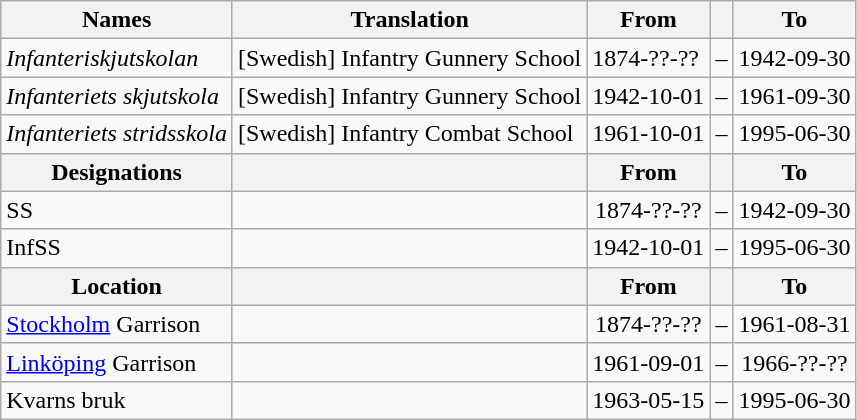<table class="wikitable">
<tr>
<th style="font-weight:bold;">Names</th>
<th style="font-weight:bold;">Translation</th>
<th style="text-align: center; font-weight:bold;">From</th>
<th></th>
<th style="text-align: center; font-weight:bold;">To</th>
</tr>
<tr>
<td style="font-style:italic;">Infanteriskjutskolan</td>
<td>[Swedish] Infantry Gunnery School</td>
<td>1874-??-??</td>
<td>–</td>
<td>1942-09-30</td>
</tr>
<tr>
<td style="font-style:italic;">Infanteriets skjutskola</td>
<td>[Swedish] Infantry Gunnery School</td>
<td>1942-10-01</td>
<td>–</td>
<td>1961-09-30</td>
</tr>
<tr>
<td style="font-style:italic;">Infanteriets stridsskola</td>
<td>[Swedish] Infantry Combat School</td>
<td>1961-10-01</td>
<td>–</td>
<td>1995-06-30</td>
</tr>
<tr>
<th style="font-weight:bold;">Designations</th>
<th style="font-weight:bold;"></th>
<th style="text-align: center; font-weight:bold;">From</th>
<th></th>
<th style="text-align: center; font-weight:bold;">To</th>
</tr>
<tr>
<td>SS</td>
<td></td>
<td style="text-align: center;">1874-??-??</td>
<td>–</td>
<td style="text-align: center;">1942-09-30</td>
</tr>
<tr>
<td>InfSS</td>
<td></td>
<td style="text-align: center;">1942-10-01</td>
<td>–</td>
<td style="text-align: center;">1995-06-30</td>
</tr>
<tr>
<th style="font-weight:bold;">Location</th>
<th style="font-weight:bold;"></th>
<th style="text-align: center; font-weight:bold;">From</th>
<th></th>
<th style="text-align: center; font-weight:bold;">To</th>
</tr>
<tr>
<td><a href='#'>Stockholm</a> Garrison</td>
<td></td>
<td style="text-align: center;">1874-??-??</td>
<td style="text-align: center;">–</td>
<td style="text-align: center;">1961-08-31</td>
</tr>
<tr>
<td><a href='#'>Linköping</a> Garrison</td>
<td></td>
<td style="text-align: center;">1961-09-01</td>
<td style="text-align: center;">–</td>
<td style="text-align: center;">1966-??-??</td>
</tr>
<tr>
<td>Kvarns bruk</td>
<td></td>
<td style="text-align: center;">1963-05-15</td>
<td style="text-align: center;">–</td>
<td style="text-align: center;">1995-06-30</td>
</tr>
</table>
